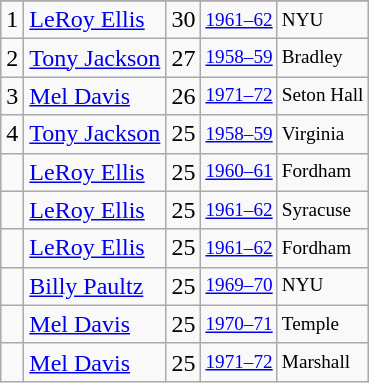<table class="wikitable">
<tr>
</tr>
<tr>
<td>1</td>
<td><a href='#'>LeRoy Ellis</a></td>
<td>30</td>
<td style="font-size:80%;"><a href='#'>1961–62</a></td>
<td style="font-size:80%;">NYU</td>
</tr>
<tr>
<td>2</td>
<td><a href='#'>Tony Jackson</a></td>
<td>27</td>
<td style="font-size:80%;"><a href='#'>1958–59</a></td>
<td style="font-size:80%;">Bradley</td>
</tr>
<tr>
<td>3</td>
<td><a href='#'>Mel Davis</a></td>
<td>26</td>
<td style="font-size:80%;"><a href='#'>1971–72</a></td>
<td style="font-size:80%;">Seton Hall</td>
</tr>
<tr>
<td>4</td>
<td><a href='#'>Tony Jackson</a></td>
<td>25</td>
<td style="font-size:80%;"><a href='#'>1958–59</a></td>
<td style="font-size:80%;">Virginia</td>
</tr>
<tr>
<td></td>
<td><a href='#'>LeRoy Ellis</a></td>
<td>25</td>
<td style="font-size:80%;"><a href='#'>1960–61</a></td>
<td style="font-size:80%;">Fordham</td>
</tr>
<tr>
<td></td>
<td><a href='#'>LeRoy Ellis</a></td>
<td>25</td>
<td style="font-size:80%;"><a href='#'>1961–62</a></td>
<td style="font-size:80%;">Syracuse</td>
</tr>
<tr>
<td></td>
<td><a href='#'>LeRoy Ellis</a></td>
<td>25</td>
<td style="font-size:80%;"><a href='#'>1961–62</a></td>
<td style="font-size:80%;">Fordham</td>
</tr>
<tr>
<td></td>
<td><a href='#'>Billy Paultz</a></td>
<td>25</td>
<td style="font-size:80%;"><a href='#'>1969–70</a></td>
<td style="font-size:80%;">NYU</td>
</tr>
<tr>
<td></td>
<td><a href='#'>Mel Davis</a></td>
<td>25</td>
<td style="font-size:80%;"><a href='#'>1970–71</a></td>
<td style="font-size:80%;">Temple</td>
</tr>
<tr>
<td></td>
<td><a href='#'>Mel Davis</a></td>
<td>25</td>
<td style="font-size:80%;"><a href='#'>1971–72</a></td>
<td style="font-size:80%;">Marshall</td>
</tr>
</table>
